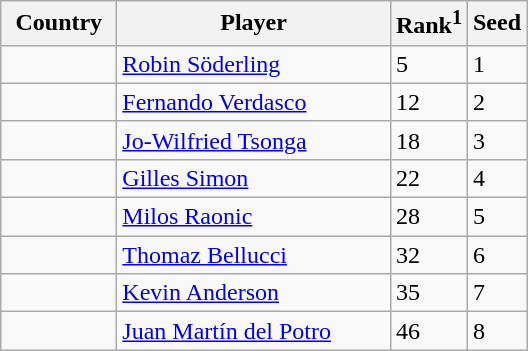<table class=wikitable>
<tr>
<th width="70">Country</th>
<th width="175">Player</th>
<th>Rank<sup>1</sup></th>
<th>Seed</th>
</tr>
<tr>
<td></td>
<td><a href='#'>Robin Söderling</a></td>
<td>5</td>
<td>1</td>
</tr>
<tr>
<td></td>
<td><a href='#'>Fernando Verdasco</a></td>
<td>12</td>
<td>2</td>
</tr>
<tr>
<td></td>
<td><a href='#'>Jo-Wilfried Tsonga</a></td>
<td>18</td>
<td>3</td>
</tr>
<tr>
<td></td>
<td><a href='#'>Gilles Simon</a></td>
<td>22</td>
<td>4</td>
</tr>
<tr>
<td></td>
<td><a href='#'>Milos Raonic</a></td>
<td>28</td>
<td>5</td>
</tr>
<tr>
<td></td>
<td><a href='#'>Thomaz Bellucci</a></td>
<td>32</td>
<td>6</td>
</tr>
<tr>
<td></td>
<td><a href='#'>Kevin Anderson</a></td>
<td>35</td>
<td>7</td>
</tr>
<tr>
<td></td>
<td><a href='#'>Juan Martín del Potro</a></td>
<td>46</td>
<td>8</td>
</tr>
</table>
